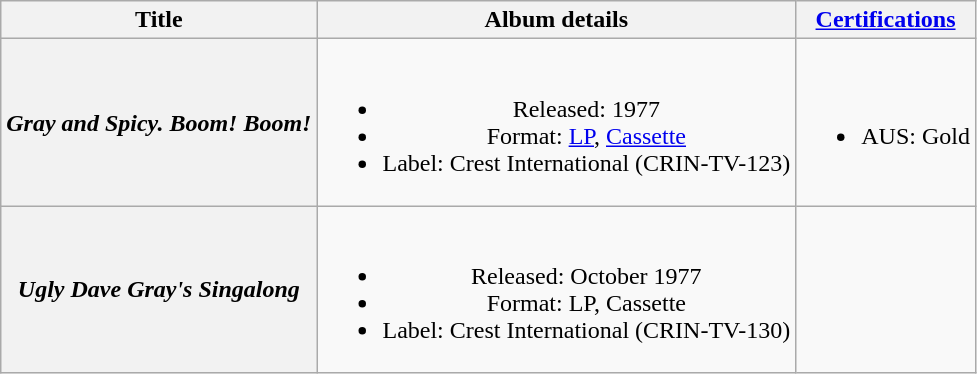<table class="wikitable plainrowheaders" style="text-align:center;" border="1">
<tr>
<th>Title</th>
<th>Album details</th>
<th><a href='#'>Certifications</a></th>
</tr>
<tr>
<th scope="row"><em>Gray and Spicy. Boom! Boom!</em></th>
<td><br><ul><li>Released: 1977</li><li>Format: <a href='#'>LP</a>, <a href='#'>Cassette</a></li><li>Label: Crest International (CRIN-TV-123)</li></ul></td>
<td><br><ul><li>AUS: Gold</li></ul></td>
</tr>
<tr>
<th scope="row"><em>Ugly Dave Gray's Singalong</em></th>
<td><br><ul><li>Released: October 1977</li><li>Format: LP, Cassette</li><li>Label: Crest International (CRIN-TV-130)</li></ul></td>
<td></td>
</tr>
</table>
